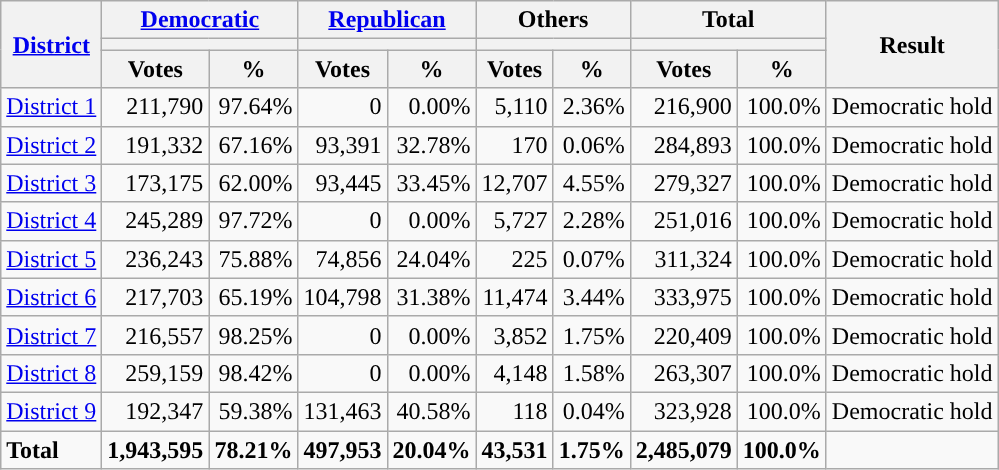<table class="wikitable plainrowheaders sortable" style="font-size:100%; text-align:right;">
<tr>
<th scope=col rowspan=3><a href='#'>District</a></th>
<th scope=col colspan=2><a href='#'>Democratic</a></th>
<th scope=col colspan=2><a href='#'>Republican</a></th>
<th scope=col colspan=2>Others</th>
<th scope=col colspan=2>Total</th>
<th scope=col rowspan=3>Result</th>
</tr>
<tr>
<th scope=col colspan=2 style="background:"></th>
<th scope=col colspan=2 style="background:"></th>
<th scope=col colspan=2></th>
<th scope=col colspan=2></th>
</tr>
<tr>
<th scope=col data-sort-type="number">Votes</th>
<th scope=col data-sort-type="number">%</th>
<th scope=col data-sort-type="number">Votes</th>
<th scope=col data-sort-type="number">%</th>
<th scope=col data-sort-type="number">Votes</th>
<th scope=col data-sort-type="number">%</th>
<th scope=col data-sort-type="number">Votes</th>
<th scope=col data-sort-type="number">%</th>
</tr>
<tr>
<td align=left><a href='#'>District 1</a></td>
<td>211,790</td>
<td>97.64%</td>
<td>0</td>
<td>0.00%</td>
<td>5,110</td>
<td>2.36%</td>
<td>216,900</td>
<td>100.0%</td>
<td align=left>Democratic hold</td>
</tr>
<tr>
<td align=left><a href='#'>District 2</a></td>
<td>191,332</td>
<td>67.16%</td>
<td>93,391</td>
<td>32.78%</td>
<td>170</td>
<td>0.06%</td>
<td>284,893</td>
<td>100.0%</td>
<td align=left>Democratic hold</td>
</tr>
<tr>
<td align=left><a href='#'>District 3</a></td>
<td>173,175</td>
<td>62.00%</td>
<td>93,445</td>
<td>33.45%</td>
<td>12,707</td>
<td>4.55%</td>
<td>279,327</td>
<td>100.0%</td>
<td align=left>Democratic hold</td>
</tr>
<tr>
<td align=left><a href='#'>District 4</a></td>
<td>245,289</td>
<td>97.72%</td>
<td>0</td>
<td>0.00%</td>
<td>5,727</td>
<td>2.28%</td>
<td>251,016</td>
<td>100.0%</td>
<td align=left>Democratic hold</td>
</tr>
<tr>
<td align=left><a href='#'>District 5</a></td>
<td>236,243</td>
<td>75.88%</td>
<td>74,856</td>
<td>24.04%</td>
<td>225</td>
<td>0.07%</td>
<td>311,324</td>
<td>100.0%</td>
<td align=left>Democratic hold</td>
</tr>
<tr>
<td align=left><a href='#'>District 6</a></td>
<td>217,703</td>
<td>65.19%</td>
<td>104,798</td>
<td>31.38%</td>
<td>11,474</td>
<td>3.44%</td>
<td>333,975</td>
<td>100.0%</td>
<td align=left>Democratic hold</td>
</tr>
<tr>
<td align=left><a href='#'>District 7</a></td>
<td>216,557</td>
<td>98.25%</td>
<td>0</td>
<td>0.00%</td>
<td>3,852</td>
<td>1.75%</td>
<td>220,409</td>
<td>100.0%</td>
<td align=left>Democratic hold</td>
</tr>
<tr>
<td align=left><a href='#'>District 8</a></td>
<td>259,159</td>
<td>98.42%</td>
<td>0</td>
<td>0.00%</td>
<td>4,148</td>
<td>1.58%</td>
<td>263,307</td>
<td>100.0%</td>
<td align=left>Democratic hold</td>
</tr>
<tr>
<td align=left><a href='#'>District 9</a></td>
<td>192,347</td>
<td>59.38%</td>
<td>131,463</td>
<td>40.58%</td>
<td>118</td>
<td>0.04%</td>
<td>323,928</td>
<td>100.0%</td>
<td align=left>Democratic hold</td>
</tr>
<tr class="sortbottom" style="font-weight:bold">
<td align=left>Total</td>
<td>1,943,595</td>
<td>78.21%</td>
<td>497,953</td>
<td>20.04%</td>
<td>43,531</td>
<td>1.75%</td>
<td>2,485,079</td>
<td>100.0%</td>
<td></td>
</tr>
</table>
